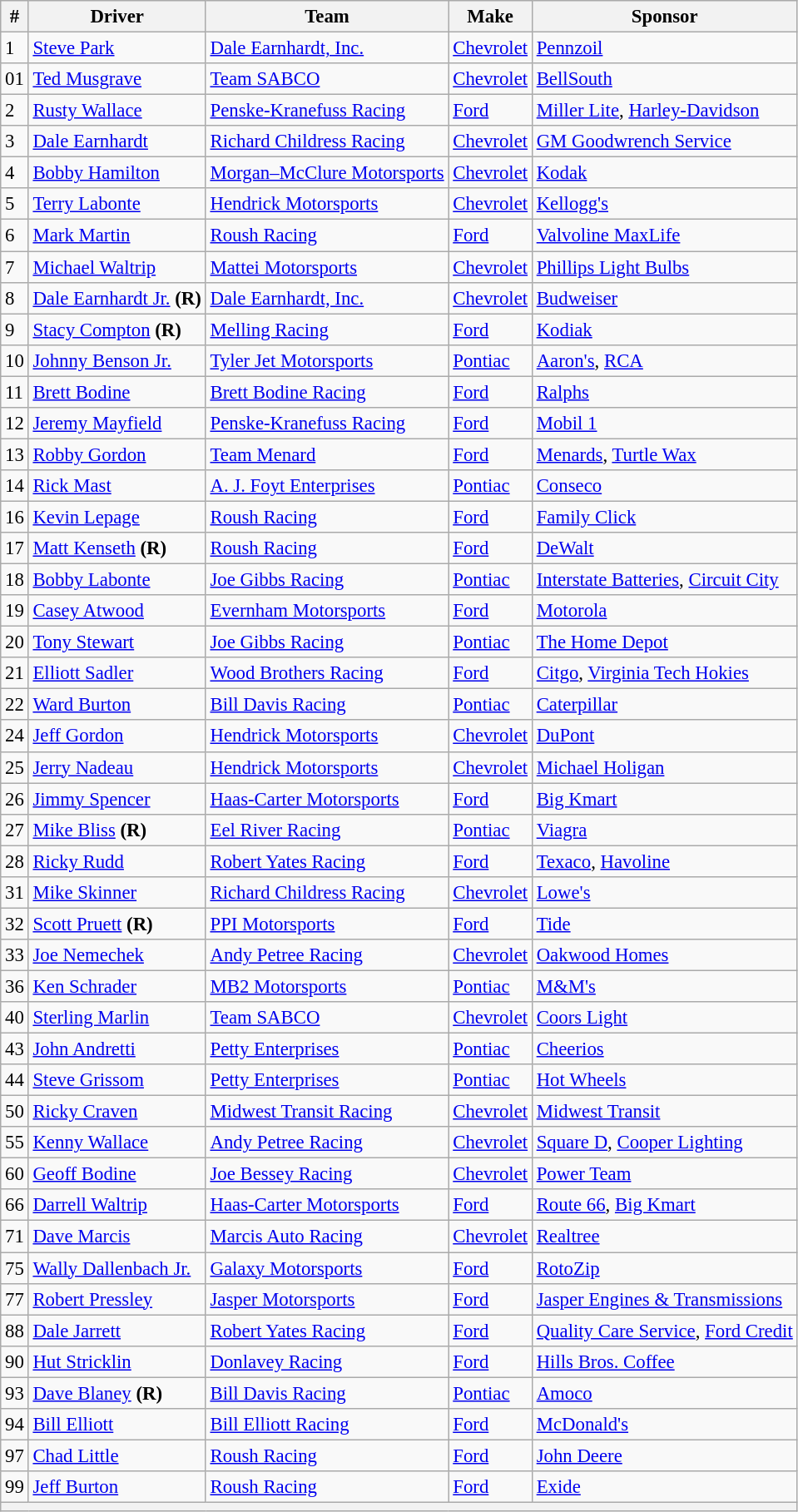<table class="wikitable" style="font-size:95%">
<tr>
<th>#</th>
<th>Driver</th>
<th>Team</th>
<th>Make</th>
<th>Sponsor</th>
</tr>
<tr>
<td>1</td>
<td><a href='#'>Steve Park</a></td>
<td><a href='#'>Dale Earnhardt, Inc.</a></td>
<td><a href='#'>Chevrolet</a></td>
<td><a href='#'>Pennzoil</a></td>
</tr>
<tr>
<td>01</td>
<td><a href='#'>Ted Musgrave</a></td>
<td><a href='#'>Team SABCO</a></td>
<td><a href='#'>Chevrolet</a></td>
<td><a href='#'>BellSouth</a></td>
</tr>
<tr>
<td>2</td>
<td><a href='#'>Rusty Wallace</a></td>
<td><a href='#'>Penske-Kranefuss Racing</a></td>
<td><a href='#'>Ford</a></td>
<td><a href='#'>Miller Lite</a>, <a href='#'>Harley-Davidson</a></td>
</tr>
<tr>
<td>3</td>
<td><a href='#'>Dale Earnhardt</a></td>
<td><a href='#'>Richard Childress Racing</a></td>
<td><a href='#'>Chevrolet</a></td>
<td><a href='#'>GM Goodwrench Service</a></td>
</tr>
<tr>
<td>4</td>
<td><a href='#'>Bobby Hamilton</a></td>
<td><a href='#'>Morgan–McClure Motorsports</a></td>
<td><a href='#'>Chevrolet</a></td>
<td><a href='#'>Kodak</a></td>
</tr>
<tr>
<td>5</td>
<td><a href='#'>Terry Labonte</a></td>
<td><a href='#'>Hendrick Motorsports</a></td>
<td><a href='#'>Chevrolet</a></td>
<td><a href='#'>Kellogg's</a></td>
</tr>
<tr>
<td>6</td>
<td><a href='#'>Mark Martin</a></td>
<td><a href='#'>Roush Racing</a></td>
<td><a href='#'>Ford</a></td>
<td><a href='#'>Valvoline MaxLife</a></td>
</tr>
<tr>
<td>7</td>
<td><a href='#'>Michael Waltrip</a></td>
<td><a href='#'>Mattei Motorsports</a></td>
<td><a href='#'>Chevrolet</a></td>
<td><a href='#'>Phillips Light Bulbs</a></td>
</tr>
<tr>
<td>8</td>
<td><a href='#'>Dale Earnhardt Jr.</a> <strong>(R)</strong></td>
<td><a href='#'>Dale Earnhardt, Inc.</a></td>
<td><a href='#'>Chevrolet</a></td>
<td><a href='#'>Budweiser</a></td>
</tr>
<tr>
<td>9</td>
<td><a href='#'>Stacy Compton</a> <strong>(R)</strong></td>
<td><a href='#'>Melling Racing</a></td>
<td><a href='#'>Ford</a></td>
<td><a href='#'>Kodiak</a></td>
</tr>
<tr>
<td>10</td>
<td><a href='#'>Johnny Benson Jr.</a></td>
<td><a href='#'>Tyler Jet Motorsports</a></td>
<td><a href='#'>Pontiac</a></td>
<td><a href='#'>Aaron's</a>, <a href='#'>RCA</a></td>
</tr>
<tr>
<td>11</td>
<td><a href='#'>Brett Bodine</a></td>
<td><a href='#'>Brett Bodine Racing</a></td>
<td><a href='#'>Ford</a></td>
<td><a href='#'>Ralphs</a></td>
</tr>
<tr>
<td>12</td>
<td><a href='#'>Jeremy Mayfield</a></td>
<td><a href='#'>Penske-Kranefuss Racing</a></td>
<td><a href='#'>Ford</a></td>
<td><a href='#'>Mobil 1</a></td>
</tr>
<tr>
<td>13</td>
<td><a href='#'>Robby Gordon</a></td>
<td><a href='#'>Team Menard</a></td>
<td><a href='#'>Ford</a></td>
<td><a href='#'>Menards</a>, <a href='#'>Turtle Wax</a></td>
</tr>
<tr>
<td>14</td>
<td><a href='#'>Rick Mast</a></td>
<td><a href='#'>A. J. Foyt Enterprises</a></td>
<td><a href='#'>Pontiac</a></td>
<td><a href='#'>Conseco</a></td>
</tr>
<tr>
<td>16</td>
<td><a href='#'>Kevin Lepage</a></td>
<td><a href='#'>Roush Racing</a></td>
<td><a href='#'>Ford</a></td>
<td><a href='#'>Family Click</a></td>
</tr>
<tr>
<td>17</td>
<td><a href='#'>Matt Kenseth</a> <strong>(R)</strong></td>
<td><a href='#'>Roush Racing</a></td>
<td><a href='#'>Ford</a></td>
<td><a href='#'>DeWalt</a></td>
</tr>
<tr>
<td>18</td>
<td><a href='#'>Bobby Labonte</a></td>
<td><a href='#'>Joe Gibbs Racing</a></td>
<td><a href='#'>Pontiac</a></td>
<td><a href='#'>Interstate Batteries</a>, <a href='#'>Circuit City</a></td>
</tr>
<tr>
<td>19</td>
<td><a href='#'>Casey Atwood</a></td>
<td><a href='#'>Evernham Motorsports</a></td>
<td><a href='#'>Ford</a></td>
<td><a href='#'>Motorola</a></td>
</tr>
<tr>
<td>20</td>
<td><a href='#'>Tony Stewart</a></td>
<td><a href='#'>Joe Gibbs Racing</a></td>
<td><a href='#'>Pontiac</a></td>
<td><a href='#'>The Home Depot</a></td>
</tr>
<tr>
<td>21</td>
<td><a href='#'>Elliott Sadler</a></td>
<td><a href='#'>Wood Brothers Racing</a></td>
<td><a href='#'>Ford</a></td>
<td><a href='#'>Citgo</a>, <a href='#'>Virginia Tech Hokies</a></td>
</tr>
<tr>
<td>22</td>
<td><a href='#'>Ward Burton</a></td>
<td><a href='#'>Bill Davis Racing</a></td>
<td><a href='#'>Pontiac</a></td>
<td><a href='#'>Caterpillar</a></td>
</tr>
<tr>
<td>24</td>
<td><a href='#'>Jeff Gordon</a></td>
<td><a href='#'>Hendrick Motorsports</a></td>
<td><a href='#'>Chevrolet</a></td>
<td><a href='#'>DuPont</a></td>
</tr>
<tr>
<td>25</td>
<td><a href='#'>Jerry Nadeau</a></td>
<td><a href='#'>Hendrick Motorsports</a></td>
<td><a href='#'>Chevrolet</a></td>
<td><a href='#'>Michael Holigan</a></td>
</tr>
<tr>
<td>26</td>
<td><a href='#'>Jimmy Spencer</a></td>
<td><a href='#'>Haas-Carter Motorsports</a></td>
<td><a href='#'>Ford</a></td>
<td><a href='#'>Big Kmart</a></td>
</tr>
<tr>
<td>27</td>
<td><a href='#'>Mike Bliss</a> <strong>(R)</strong></td>
<td><a href='#'>Eel River Racing</a></td>
<td><a href='#'>Pontiac</a></td>
<td><a href='#'>Viagra</a></td>
</tr>
<tr>
<td>28</td>
<td><a href='#'>Ricky Rudd</a></td>
<td><a href='#'>Robert Yates Racing</a></td>
<td><a href='#'>Ford</a></td>
<td><a href='#'>Texaco</a>, <a href='#'>Havoline</a></td>
</tr>
<tr>
<td>31</td>
<td><a href='#'>Mike Skinner</a></td>
<td><a href='#'>Richard Childress Racing</a></td>
<td><a href='#'>Chevrolet</a></td>
<td><a href='#'>Lowe's</a></td>
</tr>
<tr>
<td>32</td>
<td><a href='#'>Scott Pruett</a> <strong>(R)</strong></td>
<td><a href='#'>PPI Motorsports</a></td>
<td><a href='#'>Ford</a></td>
<td><a href='#'>Tide</a></td>
</tr>
<tr>
<td>33</td>
<td><a href='#'>Joe Nemechek</a></td>
<td><a href='#'>Andy Petree Racing</a></td>
<td><a href='#'>Chevrolet</a></td>
<td><a href='#'>Oakwood Homes</a></td>
</tr>
<tr>
<td>36</td>
<td><a href='#'>Ken Schrader</a></td>
<td><a href='#'>MB2 Motorsports</a></td>
<td><a href='#'>Pontiac</a></td>
<td><a href='#'>M&M's</a></td>
</tr>
<tr>
<td>40</td>
<td><a href='#'>Sterling Marlin</a></td>
<td><a href='#'>Team SABCO</a></td>
<td><a href='#'>Chevrolet</a></td>
<td><a href='#'>Coors Light</a></td>
</tr>
<tr>
<td>43</td>
<td><a href='#'>John Andretti</a></td>
<td><a href='#'>Petty Enterprises</a></td>
<td><a href='#'>Pontiac</a></td>
<td><a href='#'>Cheerios</a></td>
</tr>
<tr>
<td>44</td>
<td><a href='#'>Steve Grissom</a></td>
<td><a href='#'>Petty Enterprises</a></td>
<td><a href='#'>Pontiac</a></td>
<td><a href='#'>Hot Wheels</a></td>
</tr>
<tr>
<td>50</td>
<td><a href='#'>Ricky Craven</a></td>
<td><a href='#'>Midwest Transit Racing</a></td>
<td><a href='#'>Chevrolet</a></td>
<td><a href='#'>Midwest Transit</a></td>
</tr>
<tr>
<td>55</td>
<td><a href='#'>Kenny Wallace</a></td>
<td><a href='#'>Andy Petree Racing</a></td>
<td><a href='#'>Chevrolet</a></td>
<td><a href='#'>Square D</a>, <a href='#'>Cooper Lighting</a></td>
</tr>
<tr>
<td>60</td>
<td><a href='#'>Geoff Bodine</a></td>
<td><a href='#'>Joe Bessey Racing</a></td>
<td><a href='#'>Chevrolet</a></td>
<td><a href='#'>Power Team</a></td>
</tr>
<tr>
<td>66</td>
<td><a href='#'>Darrell Waltrip</a></td>
<td><a href='#'>Haas-Carter Motorsports</a></td>
<td><a href='#'>Ford</a></td>
<td><a href='#'>Route 66</a>, <a href='#'>Big Kmart</a></td>
</tr>
<tr>
<td>71</td>
<td><a href='#'>Dave Marcis</a></td>
<td><a href='#'>Marcis Auto Racing</a></td>
<td><a href='#'>Chevrolet</a></td>
<td><a href='#'>Realtree</a></td>
</tr>
<tr>
<td>75</td>
<td><a href='#'>Wally Dallenbach Jr.</a></td>
<td><a href='#'>Galaxy Motorsports</a></td>
<td><a href='#'>Ford</a></td>
<td><a href='#'>RotoZip</a></td>
</tr>
<tr>
<td>77</td>
<td><a href='#'>Robert Pressley</a></td>
<td><a href='#'>Jasper Motorsports</a></td>
<td><a href='#'>Ford</a></td>
<td><a href='#'>Jasper Engines & Transmissions</a></td>
</tr>
<tr>
<td>88</td>
<td><a href='#'>Dale Jarrett</a></td>
<td><a href='#'>Robert Yates Racing</a></td>
<td><a href='#'>Ford</a></td>
<td><a href='#'>Quality Care Service</a>, <a href='#'>Ford Credit</a></td>
</tr>
<tr>
<td>90</td>
<td><a href='#'>Hut Stricklin</a></td>
<td><a href='#'>Donlavey Racing</a></td>
<td><a href='#'>Ford</a></td>
<td><a href='#'>Hills Bros. Coffee</a></td>
</tr>
<tr>
<td>93</td>
<td><a href='#'>Dave Blaney</a> <strong>(R)</strong></td>
<td><a href='#'>Bill Davis Racing</a></td>
<td><a href='#'>Pontiac</a></td>
<td><a href='#'>Amoco</a></td>
</tr>
<tr>
<td>94</td>
<td><a href='#'>Bill Elliott</a></td>
<td><a href='#'>Bill Elliott Racing</a></td>
<td><a href='#'>Ford</a></td>
<td><a href='#'>McDonald's</a></td>
</tr>
<tr>
<td>97</td>
<td><a href='#'>Chad Little</a></td>
<td><a href='#'>Roush Racing</a></td>
<td><a href='#'>Ford</a></td>
<td><a href='#'>John Deere</a></td>
</tr>
<tr>
<td>99</td>
<td><a href='#'>Jeff Burton</a></td>
<td><a href='#'>Roush Racing</a></td>
<td><a href='#'>Ford</a></td>
<td><a href='#'>Exide</a></td>
</tr>
<tr>
<th colspan="5"></th>
</tr>
</table>
